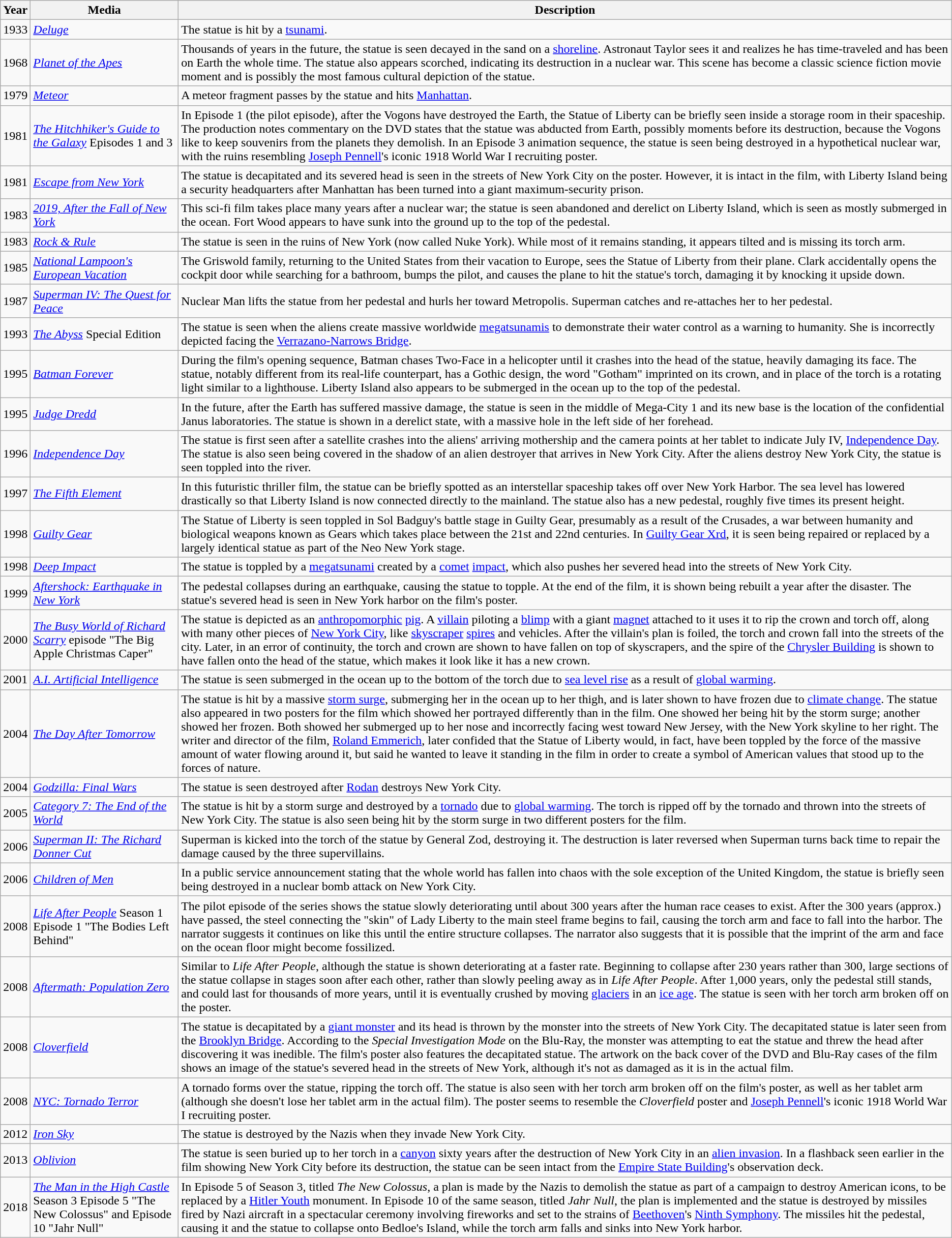<table class="wikitable">
<tr>
<th>Year</th>
<th>Media</th>
<th>Description</th>
</tr>
<tr>
<td>1933</td>
<td><em><a href='#'>Deluge</a></em></td>
<td>The statue is hit by a <a href='#'>tsunami</a>.</td>
</tr>
<tr>
<td>1968</td>
<td><em><a href='#'>Planet of the Apes</a></em></td>
<td>Thousands of years in the future, the statue is seen decayed in the sand on a <a href='#'>shoreline</a>. Astronaut Taylor sees it and realizes he has time-traveled and has been on Earth the whole time. The statue also appears scorched, indicating its destruction in a nuclear war. This scene has become a classic science fiction movie moment and is possibly the most famous cultural depiction of the statue.</td>
</tr>
<tr>
<td>1979</td>
<td><em><a href='#'>Meteor</a></em></td>
<td>A meteor fragment passes by the statue and hits <a href='#'>Manhattan</a>.</td>
</tr>
<tr>
<td>1981</td>
<td><em><a href='#'>The Hitchhiker's Guide to the Galaxy</a></em> Episodes 1 and 3</td>
<td>In Episode 1 (the pilot episode), after the Vogons have destroyed the Earth, the Statue of Liberty can be briefly seen inside a storage room in their spaceship. The production notes commentary on the DVD states that the statue was abducted from Earth, possibly moments before its destruction, because the Vogons like to keep souvenirs from the planets they demolish. In an Episode 3 animation sequence, the statue is seen being destroyed in a hypothetical nuclear war, with the ruins resembling <a href='#'>Joseph Pennell</a>'s iconic 1918 World War I recruiting poster.</td>
</tr>
<tr>
<td>1981</td>
<td><em><a href='#'>Escape from New York</a></em></td>
<td>The statue is decapitated and its severed head is seen in the streets of New York City on the poster. However, it is intact in the film, with Liberty Island being a security headquarters after Manhattan has been turned into a giant maximum-security prison.</td>
</tr>
<tr>
<td>1983</td>
<td><em><a href='#'>2019, After the Fall of New York</a></em></td>
<td>This sci-fi film takes place many years after a nuclear war; the statue is seen abandoned and derelict on Liberty Island, which is seen as mostly submerged in the ocean. Fort Wood appears to have sunk into the ground up to the top of the pedestal.</td>
</tr>
<tr>
<td>1983</td>
<td><em><a href='#'>Rock & Rule</a></em></td>
<td>The statue is seen in the ruins of New York (now called Nuke York). While most of it remains standing, it appears tilted and is missing its torch arm.</td>
</tr>
<tr>
<td>1985</td>
<td><em><a href='#'>National Lampoon's European Vacation</a></em></td>
<td>The Griswold family, returning to the United States from their vacation to Europe, sees the Statue of Liberty from their plane. Clark accidentally opens the cockpit door while searching for a bathroom, bumps the pilot, and causes the plane to hit the statue's torch, damaging it by knocking it upside down.</td>
</tr>
<tr>
<td>1987</td>
<td><em><a href='#'>Superman IV: The Quest for Peace</a></em></td>
<td>Nuclear Man lifts the statue from her pedestal and hurls her toward Metropolis. Superman catches and re-attaches her to her pedestal.</td>
</tr>
<tr>
<td>1993</td>
<td><em><a href='#'>The Abyss</a></em> Special Edition</td>
<td>The statue is seen when the aliens create massive worldwide <a href='#'>megatsunamis</a> to demonstrate their water control as a warning to humanity. She is incorrectly depicted facing the <a href='#'>Verrazano-Narrows Bridge</a>.</td>
</tr>
<tr>
<td>1995</td>
<td><em><a href='#'>Batman Forever</a></em></td>
<td>During the film's opening sequence, Batman chases Two-Face in a helicopter until it crashes into the head of the statue, heavily damaging its face. The statue, notably different from its real-life counterpart, has a Gothic design, the word "Gotham" imprinted on its crown, and in place of the torch is a rotating light similar to a lighthouse. Liberty Island also appears to be submerged in the ocean up to the top of the pedestal.</td>
</tr>
<tr>
<td>1995</td>
<td><em><a href='#'>Judge Dredd</a></em></td>
<td>In the future, after the Earth has suffered massive damage, the statue is seen in the middle of Mega-City 1 and its new base is the location of the confidential Janus laboratories. The statue is shown in a derelict state, with a massive hole in the left side of her forehead.</td>
</tr>
<tr>
<td>1996</td>
<td><em><a href='#'>Independence Day</a></em></td>
<td>The statue is first seen after a satellite crashes into the aliens' arriving mothership and the camera points at her tablet to indicate July IV, <a href='#'>Independence Day</a>. The statue is also seen being covered in the shadow of an alien destroyer that arrives in New York City. After the aliens destroy New York City, the statue is seen toppled into the river.</td>
</tr>
<tr>
<td>1997</td>
<td><em><a href='#'>The Fifth Element</a></em></td>
<td>In this futuristic thriller film, the statue can be briefly spotted as an interstellar spaceship takes off over New York Harbor. The sea level has lowered drastically so that Liberty Island is now connected directly to the mainland. The statue also has a new pedestal, roughly five times its present height.</td>
</tr>
<tr>
<td>1998</td>
<td><em><a href='#'>Guilty Gear</a></em></td>
<td>The Statue of Liberty is seen toppled in Sol Badguy's battle stage in Guilty Gear, presumably as a result of the Crusades, a war between humanity and biological weapons known as Gears which takes place between the 21st and 22nd centuries. In <a href='#'>Guilty Gear Xrd</a>, it is seen being repaired or replaced by a largely identical statue as part of the Neo New York stage.</td>
</tr>
<tr>
<td>1998</td>
<td><em><a href='#'>Deep Impact</a></em></td>
<td>The statue is toppled by a <a href='#'>megatsunami</a> created by a <a href='#'>comet</a> <a href='#'>impact</a>, which also pushes her severed head into the streets of New York City.</td>
</tr>
<tr>
<td>1999</td>
<td><em><a href='#'>Aftershock: Earthquake in New York</a></em></td>
<td>The pedestal collapses during an earthquake, causing the statue to topple. At the end of the film, it is shown being rebuilt a year after the disaster. The statue's severed head is seen in New York harbor on the film's poster.</td>
</tr>
<tr>
<td>2000</td>
<td><em><a href='#'>The Busy World of Richard Scarry</a></em> episode "The Big Apple Christmas Caper"</td>
<td>The statue is depicted as an <a href='#'>anthropomorphic</a> <a href='#'>pig</a>. A <a href='#'>villain</a> piloting a <a href='#'>blimp</a> with a giant <a href='#'>magnet</a> attached to it uses it to rip the crown and torch off, along with many other pieces of <a href='#'>New York City</a>, like <a href='#'>skyscraper</a> <a href='#'>spires</a> and vehicles. After the villain's plan is foiled, the torch and crown fall into the streets of the city. Later, in an error of continuity, the torch and crown are shown to have fallen on top of skyscrapers, and the spire of the <a href='#'>Chrysler Building</a> is shown to have fallen onto the head of the statue, which makes it look like it has a new crown.</td>
</tr>
<tr>
<td>2001</td>
<td><em><a href='#'>A.I. Artificial Intelligence</a></em></td>
<td>The statue is seen submerged in the ocean up to the bottom of the torch due to <a href='#'>sea level rise</a> as a result of <a href='#'>global warming</a>.</td>
</tr>
<tr>
<td>2004</td>
<td><em><a href='#'>The Day After Tomorrow</a></em></td>
<td>The statue is hit by a massive <a href='#'>storm surge</a>, submerging her in the ocean up to her thigh, and is later shown to have frozen due to <a href='#'>climate change</a>. The statue also appeared in two posters for the film which showed her portrayed differently than in the film. One showed her being hit by the storm surge; another showed her frozen. Both showed her submerged up to her nose and incorrectly facing west toward New Jersey, with the New York skyline to her right. The writer and director of the film, <a href='#'>Roland Emmerich</a>, later confided that the Statue of Liberty would, in fact, have been toppled by the force of the massive amount of water flowing around it, but said he wanted to leave it standing in the film in order to create a symbol of American values that stood up to the forces of nature.</td>
</tr>
<tr>
<td>2004</td>
<td><em><a href='#'>Godzilla: Final Wars</a></em></td>
<td>The statue is seen destroyed after <a href='#'>Rodan</a> destroys New York City.</td>
</tr>
<tr>
<td>2005</td>
<td><em><a href='#'>Category 7: The End of the World</a></em></td>
<td>The statue is hit by a storm surge and destroyed by a <a href='#'>tornado</a> due to <a href='#'>global warming</a>. The torch is ripped off by the tornado and thrown into the streets of New York City. The statue is also seen being hit by the storm surge in two different posters for the film.</td>
</tr>
<tr>
<td>2006</td>
<td><em><a href='#'>Superman II: The Richard Donner Cut</a></em></td>
<td>Superman is kicked into the torch of the statue by General Zod, destroying it. The destruction is later reversed when Superman turns back time to repair the damage caused by the three supervillains.</td>
</tr>
<tr>
<td>2006</td>
<td><em><a href='#'>Children of Men</a></em></td>
<td>In a public service announcement stating that the whole world has fallen into chaos with the sole exception of the United Kingdom, the statue is briefly seen being destroyed in a nuclear bomb attack on New York City.</td>
</tr>
<tr>
<td>2008</td>
<td><em><a href='#'>Life After People</a></em> Season 1 Episode 1 "The Bodies Left Behind"</td>
<td>The pilot episode of the series shows the statue slowly deteriorating until about 300 years after the human race ceases to exist. After the 300 years (approx.) have passed, the steel connecting the "skin" of Lady Liberty to the main steel frame begins to fail, causing the torch arm and face to fall into the harbor. The narrator suggests it continues on like this until the entire structure collapses. The narrator also suggests that it is possible that the imprint of the arm and face on the ocean floor might become fossilized.</td>
</tr>
<tr>
<td>2008</td>
<td><em><a href='#'>Aftermath: Population Zero</a></em></td>
<td>Similar to <em>Life After People</em>, although the statue is shown deteriorating at a faster rate. Beginning to collapse after 230 years rather than 300, large sections of the statue collapse in stages soon after each other, rather than slowly peeling away as in <em>Life After People</em>. After 1,000 years, only the pedestal still stands, and could last for thousands of more years, until it is eventually crushed by moving <a href='#'>glaciers</a> in an <a href='#'>ice age</a>. The statue is seen with her torch arm broken off on the poster.</td>
</tr>
<tr>
<td>2008</td>
<td><em><a href='#'>Cloverfield</a></em></td>
<td>The statue is decapitated by a <a href='#'>giant monster</a> and its head is thrown by the monster into the streets of New York City. The decapitated statue is later seen from the <a href='#'>Brooklyn Bridge</a>. According to the <em>Special Investigation Mode</em> on the Blu-Ray, the monster was attempting to eat the statue and threw the head after discovering it was inedible. The film's poster also features the decapitated statue. The artwork on the back cover of the DVD and Blu-Ray cases of the film shows an image of the statue's severed head in the streets of New York, although it's not as damaged as it is in the actual film.</td>
</tr>
<tr>
<td>2008</td>
<td><em><a href='#'>NYC: Tornado Terror</a></em></td>
<td>A tornado forms over the statue, ripping the torch off. The statue is also seen with her torch arm broken off on the film's poster, as well as her tablet arm (although she doesn't lose her tablet arm in the actual film). The poster seems to resemble the <em>Cloverfield</em> poster and <a href='#'>Joseph Pennell</a>'s iconic 1918 World War I recruiting poster.</td>
</tr>
<tr>
<td>2012</td>
<td><em><a href='#'>Iron Sky</a></em></td>
<td>The statue is destroyed by the Nazis when they invade New York City.</td>
</tr>
<tr>
<td>2013</td>
<td><em><a href='#'>Oblivion</a></em></td>
<td>The statue is seen buried up to her torch in a <a href='#'>canyon</a> sixty years after the destruction of New York City in an <a href='#'>alien invasion</a>. In a flashback seen earlier in the film showing New York City before its destruction, the statue can be seen intact from the <a href='#'>Empire State Building</a>'s observation deck.</td>
</tr>
<tr>
<td>2018</td>
<td><em><a href='#'>The Man in the High Castle</a></em> Season 3 Episode 5 "The New Colossus" and Episode 10 "Jahr Null"</td>
<td>In Episode 5 of Season 3, titled <em>The New Colossus</em>, a plan is made by the Nazis to demolish the statue as part of a campaign to destroy American icons, to be replaced by a <a href='#'>Hitler Youth</a> monument. In Episode 10 of the same season, titled <em>Jahr Null</em>, the plan is implemented and the statue is destroyed by missiles fired by Nazi aircraft in a spectacular ceremony involving fireworks and set to the strains of <a href='#'>Beethoven</a>'s <a href='#'>Ninth Symphony</a>. The missiles hit the pedestal, causing it and the statue to collapse onto Bedloe's Island, while the torch arm falls and sinks into New York harbor.</td>
</tr>
</table>
